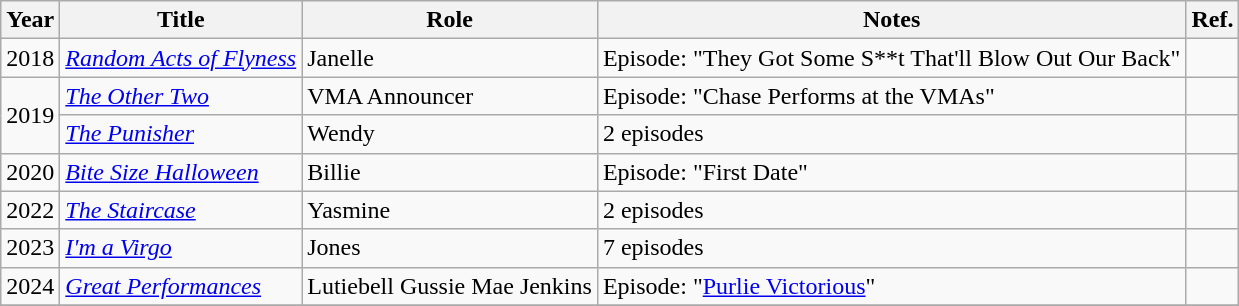<table class="wikitable sortable">
<tr>
<th>Year</th>
<th>Title</th>
<th>Role</th>
<th>Notes</th>
<th class="unsortable">Ref.</th>
</tr>
<tr>
<td>2018</td>
<td><em><a href='#'>Random Acts of Flyness</a></em></td>
<td>Janelle</td>
<td>Episode: "They Got Some S**t That'll Blow Out Our Back"</td>
<td></td>
</tr>
<tr>
<td rowspan=2>2019</td>
<td><em><a href='#'>The Other Two</a></em></td>
<td>VMA Announcer</td>
<td>Episode: "Chase Performs at the VMAs"</td>
<td></td>
</tr>
<tr>
<td><em><a href='#'>The Punisher</a></em></td>
<td>Wendy</td>
<td>2 episodes</td>
<td></td>
</tr>
<tr>
<td>2020</td>
<td><em><a href='#'>Bite Size Halloween</a></em></td>
<td>Billie</td>
<td>Episode: "First Date"</td>
<td></td>
</tr>
<tr>
<td>2022</td>
<td><em><a href='#'>The Staircase</a></em></td>
<td>Yasmine</td>
<td>2 episodes</td>
<td></td>
</tr>
<tr>
<td>2023</td>
<td><em><a href='#'>I'm a Virgo</a></em></td>
<td>Jones</td>
<td>7 episodes</td>
<td></td>
</tr>
<tr>
<td>2024</td>
<td><em><a href='#'>Great Performances</a></em></td>
<td>Lutiebell Gussie Mae Jenkins</td>
<td>Episode: "<a href='#'>Purlie Victorious</a>"</td>
<td></td>
</tr>
<tr>
</tr>
</table>
